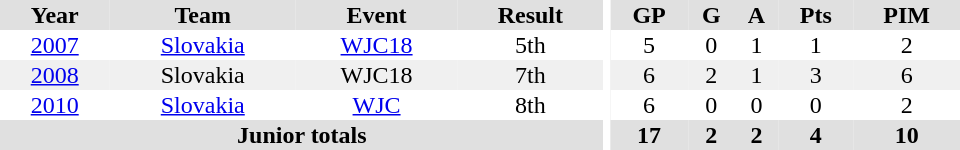<table border="0" cellpadding="1" cellspacing="0" ID="Table3" style="text-align:center; width:40em">
<tr ALIGN="center" bgcolor="#e0e0e0">
<th>Year</th>
<th>Team</th>
<th>Event</th>
<th>Result</th>
<th rowspan="99" bgcolor="#ffffff"></th>
<th>GP</th>
<th>G</th>
<th>A</th>
<th>Pts</th>
<th>PIM</th>
</tr>
<tr>
<td><a href='#'>2007</a></td>
<td><a href='#'>Slovakia</a></td>
<td><a href='#'>WJC18</a></td>
<td>5th</td>
<td>5</td>
<td>0</td>
<td>1</td>
<td>1</td>
<td>2</td>
</tr>
<tr bgcolor="#f0f0f0">
<td><a href='#'>2008</a></td>
<td>Slovakia</td>
<td>WJC18</td>
<td>7th</td>
<td>6</td>
<td>2</td>
<td>1</td>
<td>3</td>
<td>6</td>
</tr>
<tr>
<td><a href='#'>2010</a></td>
<td><a href='#'>Slovakia</a></td>
<td><a href='#'>WJC</a></td>
<td>8th</td>
<td>6</td>
<td>0</td>
<td>0</td>
<td>0</td>
<td>2</td>
</tr>
<tr bgcolor="#e0e0e0">
<th colspan="4">Junior totals</th>
<th>17</th>
<th>2</th>
<th>2</th>
<th>4</th>
<th>10</th>
</tr>
</table>
